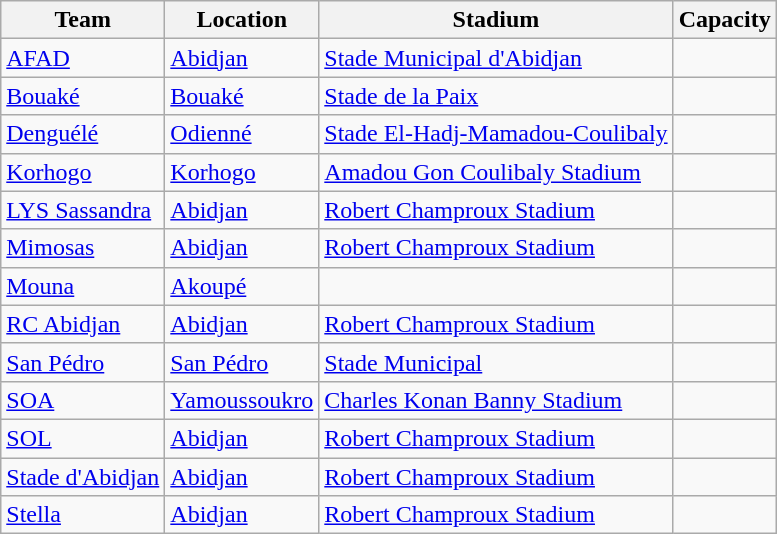<table class="wikitable sortable">
<tr>
<th>Team</th>
<th>Location</th>
<th>Stadium</th>
<th>Capacity</th>
</tr>
<tr>
<td><a href='#'>AFAD</a></td>
<td><a href='#'>Abidjan</a></td>
<td><a href='#'>Stade Municipal d'Abidjan</a></td>
<td style="text-align:center"></td>
</tr>
<tr>
<td><a href='#'>Bouaké</a></td>
<td><a href='#'>Bouaké</a></td>
<td><a href='#'>Stade de la Paix</a></td>
<td style="text-align:center"></td>
</tr>
<tr>
<td><a href='#'>Denguélé</a></td>
<td><a href='#'>Odienné</a></td>
<td><a href='#'>Stade El-Hadj-Mamadou-Coulibaly</a></td>
<td style="text-align:center"></td>
</tr>
<tr>
<td><a href='#'>Korhogo</a></td>
<td><a href='#'>Korhogo</a></td>
<td><a href='#'>Amadou Gon Coulibaly Stadium</a></td>
<td style="text-align:center"></td>
</tr>
<tr>
<td><a href='#'>LYS Sassandra</a></td>
<td><a href='#'>Abidjan</a></td>
<td><a href='#'>Robert Champroux Stadium</a></td>
<td style="text-align:center"></td>
</tr>
<tr>
<td><a href='#'>Mimosas</a></td>
<td><a href='#'>Abidjan</a></td>
<td><a href='#'>Robert Champroux Stadium</a></td>
<td style="text-align:center"></td>
</tr>
<tr>
<td><a href='#'>Mouna</a></td>
<td><a href='#'>Akoupé</a></td>
<td></td>
<td></td>
</tr>
<tr>
<td><a href='#'>RC Abidjan</a></td>
<td><a href='#'>Abidjan</a></td>
<td><a href='#'>Robert Champroux Stadium</a></td>
<td style="text-align:center"></td>
</tr>
<tr>
<td><a href='#'>San Pédro</a></td>
<td><a href='#'>San Pédro</a></td>
<td><a href='#'>Stade Municipal</a></td>
<td style="text-align:center"></td>
</tr>
<tr>
<td><a href='#'>SOA</a></td>
<td><a href='#'>Yamoussoukro</a></td>
<td><a href='#'>Charles Konan Banny Stadium</a></td>
<td style="text-align:center"></td>
</tr>
<tr>
<td><a href='#'>SOL</a></td>
<td><a href='#'>Abidjan</a></td>
<td><a href='#'>Robert Champroux Stadium</a></td>
<td style="text-align:center"></td>
</tr>
<tr>
<td><a href='#'>Stade d'Abidjan</a></td>
<td><a href='#'>Abidjan</a></td>
<td><a href='#'>Robert Champroux Stadium</a></td>
<td style="text-align:center"></td>
</tr>
<tr>
<td><a href='#'>Stella</a></td>
<td><a href='#'>Abidjan</a></td>
<td><a href='#'>Robert Champroux Stadium</a></td>
<td style="text-align:center"></td>
</tr>
</table>
